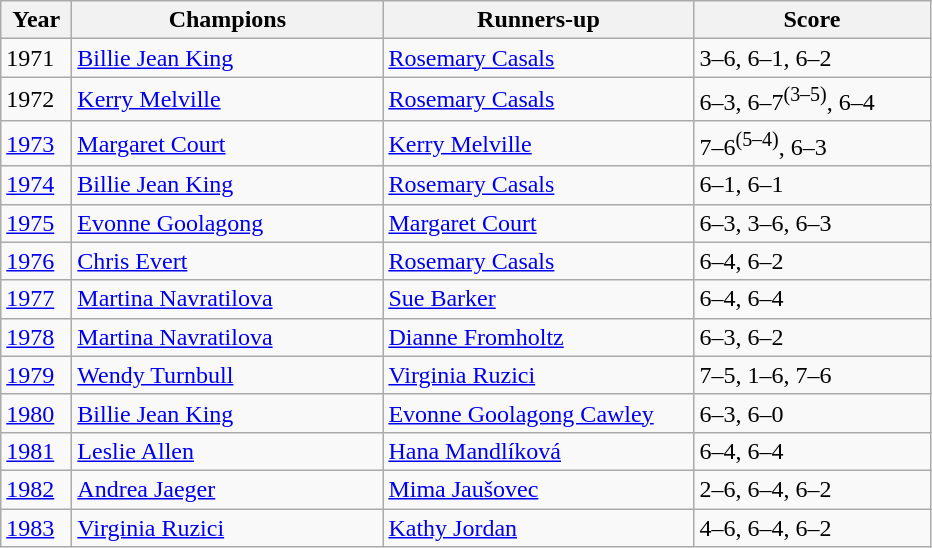<table class="sortable wikitable">
<tr>
<th style="width:40px">Year</th>
<th style="width:200px">Champions</th>
<th style="width:200px">Runners-up</th>
<th style="width:150px" class="unsortable">Score</th>
</tr>
<tr>
<td>1971</td>
<td> <a href='#'>Billie Jean King</a></td>
<td> <a href='#'>Rosemary Casals</a></td>
<td>3–6, 6–1, 6–2</td>
</tr>
<tr>
<td>1972</td>
<td> <a href='#'>Kerry Melville</a></td>
<td> <a href='#'>Rosemary Casals</a></td>
<td>6–3, 6–7<sup>(3–5)</sup>, 6–4</td>
</tr>
<tr>
<td><a href='#'>1973</a></td>
<td> <a href='#'>Margaret Court</a></td>
<td> <a href='#'>Kerry Melville</a></td>
<td>7–6<sup>(5–4)</sup>, 6–3</td>
</tr>
<tr>
<td><a href='#'>1974</a></td>
<td> <a href='#'>Billie Jean King</a></td>
<td> <a href='#'>Rosemary Casals</a></td>
<td>6–1, 6–1</td>
</tr>
<tr>
<td><a href='#'>1975</a></td>
<td> <a href='#'>Evonne Goolagong</a></td>
<td> <a href='#'>Margaret Court</a></td>
<td>6–3, 3–6, 6–3</td>
</tr>
<tr>
<td><a href='#'>1976</a></td>
<td> <a href='#'>Chris Evert</a></td>
<td> <a href='#'>Rosemary Casals</a></td>
<td>6–4, 6–2</td>
</tr>
<tr>
<td><a href='#'>1977</a></td>
<td> <a href='#'>Martina Navratilova</a></td>
<td> <a href='#'>Sue Barker</a></td>
<td>6–4, 6–4</td>
</tr>
<tr>
<td><a href='#'>1978</a></td>
<td> <a href='#'>Martina Navratilova</a></td>
<td> <a href='#'>Dianne Fromholtz</a></td>
<td>6–3, 6–2</td>
</tr>
<tr>
<td><a href='#'>1979</a></td>
<td> <a href='#'>Wendy Turnbull</a></td>
<td> <a href='#'>Virginia Ruzici</a></td>
<td>7–5, 1–6, 7–6</td>
</tr>
<tr>
<td><a href='#'>1980</a></td>
<td> <a href='#'>Billie Jean King</a></td>
<td> <a href='#'>Evonne Goolagong Cawley</a></td>
<td>6–3, 6–0</td>
</tr>
<tr>
<td><a href='#'>1981</a></td>
<td> <a href='#'>Leslie Allen</a></td>
<td> <a href='#'>Hana Mandlíková</a></td>
<td>6–4, 6–4</td>
</tr>
<tr>
<td><a href='#'>1982</a></td>
<td> <a href='#'>Andrea Jaeger</a></td>
<td> <a href='#'>Mima Jaušovec</a></td>
<td>2–6, 6–4, 6–2</td>
</tr>
<tr>
<td><a href='#'>1983</a></td>
<td> <a href='#'>Virginia Ruzici</a></td>
<td> <a href='#'>Kathy Jordan</a></td>
<td>4–6, 6–4, 6–2</td>
</tr>
</table>
